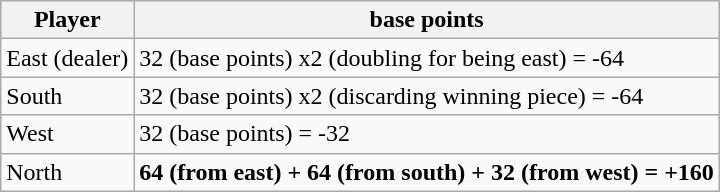<table class="wikitable">
<tr>
<th>Player</th>
<th>base points</th>
</tr>
<tr>
<td>East (dealer)</td>
<td>32 (base points) x2 (doubling for being east) = -64</td>
</tr>
<tr>
<td>South</td>
<td>32 (base points) x2 (discarding winning piece) = -64</td>
</tr>
<tr>
<td>West</td>
<td>32 (base points) = -32</td>
</tr>
<tr>
<td>North</td>
<td><strong>64 (from east) + 64 (from south) + 32 (from west) = +160</strong></td>
</tr>
</table>
